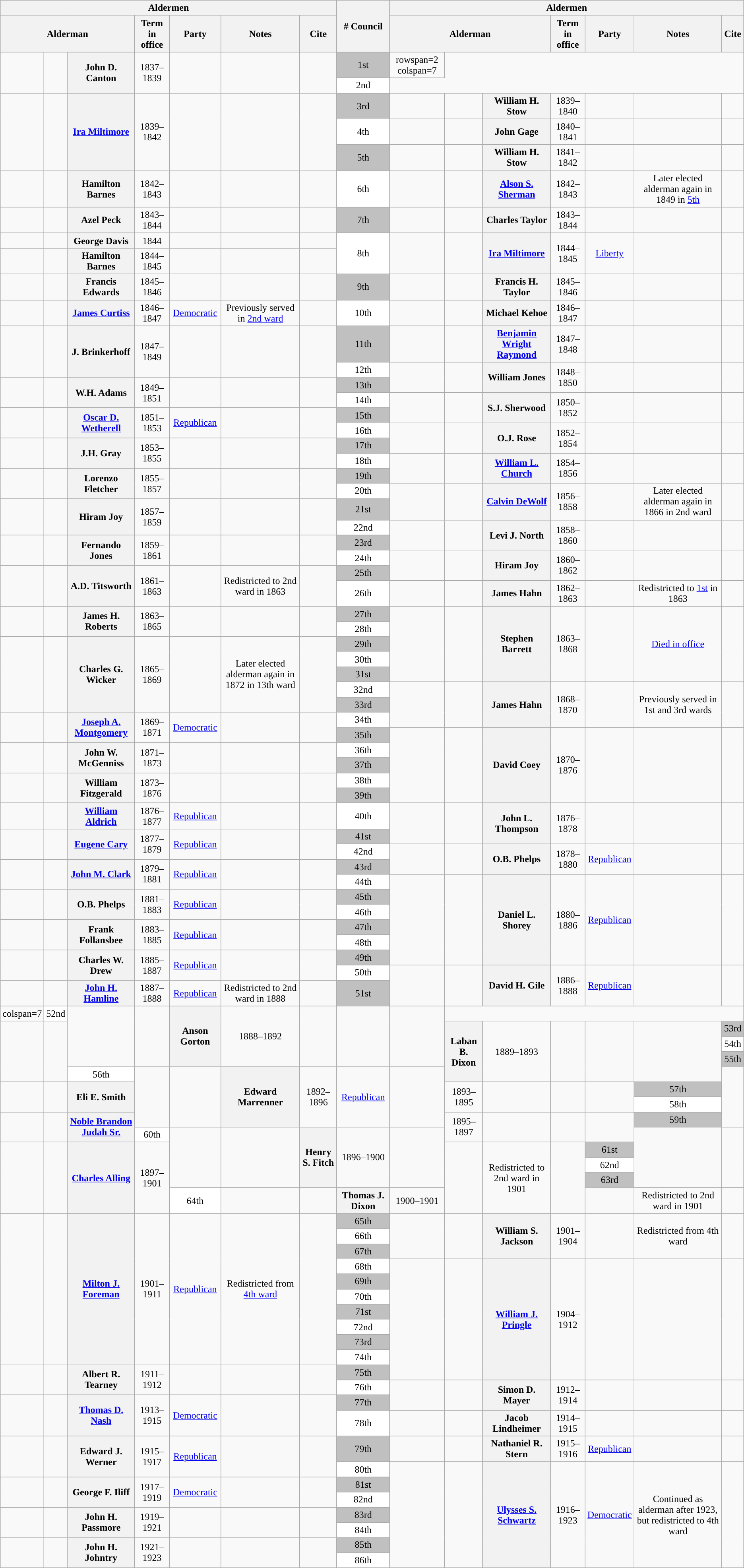<table class="wikitable" style="text-align:center;">
<tr>
<th scope="col" colspan="7">Aldermen</th>
<th rowspan=2 scope=col># Council</th>
<th scope="col" colspan="7">Aldermen</th>
</tr>
<tr>
<th scope="col" colspan="3">Alderman</th>
<th scope="col">Term in office</th>
<th scope="col">Party</th>
<th scope="col">Notes</th>
<th scope="col">Cite</th>
<th scope="col" colspan="3">Alderman</th>
<th scope="col">Term in office</th>
<th scope="col">Party</th>
<th scope="col">Notes</th>
<th scope="col">Cite</th>
</tr>
<tr>
<td rowspan=2></td>
<td rowspan=2></td>
<th rowspan=2 scope="row">John D. Canton</th>
<td rowspan=2>1837–1839</td>
<td rowspan=2></td>
<td rowspan=2></td>
<td rowspan=2></td>
<td style= "background-color:#C0C0C0">1st</td>
<td>rowspan=2 colspan=7 </td>
</tr>
<tr>
<td style= "background-color:#FFFFFF">2nd</td>
</tr>
<tr>
<td rowspan=3> </td>
<td rowspan=3></td>
<th rowspan=3 scope="row"><a href='#'>Ira Miltimore</a></th>
<td rowspan=3>1839–1842</td>
<td rowspan=3></td>
<td rowspan=3></td>
<td rowspan=3></td>
<td style= "background-color:#C0C0C0">3rd</td>
<td></td>
<td></td>
<th scope="row">William H. Stow</th>
<td>1839–1840</td>
<td></td>
<td></td>
<td></td>
</tr>
<tr>
<td style= "background-color:#FFFFFF">4th</td>
<td></td>
<td></td>
<th scope="row">John Gage</th>
<td>1840–1841</td>
<td></td>
<td></td>
<td></td>
</tr>
<tr>
<td style= "background-color:#C0C0C0">5th</td>
<td></td>
<td></td>
<th scope="row">William H. Stow</th>
<td>1841–1842</td>
<td></td>
<td></td>
<td></td>
</tr>
<tr>
<td></td>
<td></td>
<th scope="row">Hamilton Barnes</th>
<td>1842–1843</td>
<td></td>
<td></td>
<td></td>
<td style= "background-color:#FFFFFF">6th</td>
<td></td>
<td></td>
<th scope="row"><a href='#'>Alson S. Sherman</a></th>
<td>1842–1843</td>
<td></td>
<td>Later elected alderman again in 1849 in <a href='#'>5th</a></td>
<td></td>
</tr>
<tr>
<td></td>
<td></td>
<th scope="row">Azel Peck</th>
<td>1843–1844</td>
<td></td>
<td></td>
<td></td>
<td style= "background-color:#C0C0C0">7th</td>
<td></td>
<td></td>
<th scope="row">Charles Taylor</th>
<td>1843–1844</td>
<td></td>
<td></td>
<td></td>
</tr>
<tr>
<td></td>
<td></td>
<th scope="row">George Davis</th>
<td>1844</td>
<td></td>
<td></td>
<td></td>
<td rowspan=2 style= "background-color:#FFFFFF">8th</td>
<td rowspan=2> </td>
<td rowspan=2></td>
<th rowspan=2 scope="row"><a href='#'>Ira Miltimore</a></th>
<td rowspan=2>1844–1845</td>
<td rowspan=2><a href='#'>Liberty</a></td>
<td rowspan=2></td>
<td rowspan=2></td>
</tr>
<tr>
<td></td>
<td></td>
<th scope="row">Hamilton Barnes</th>
<td>1844–1845</td>
<td></td>
<td></td>
<td></td>
</tr>
<tr>
<td></td>
<td></td>
<th scope="row">Francis Edwards</th>
<td>1845–1846</td>
<td></td>
<td></td>
<td></td>
<td style= "background-color:#C0C0C0">9th</td>
<td></td>
<td></td>
<th scope="row">Francis H. Taylor</th>
<td>1845–1846</td>
<td></td>
<td></td>
<td></td>
</tr>
<tr>
<td> </td>
<td></td>
<th scope="row"><a href='#'>James Curtiss</a></th>
<td>1846–1847</td>
<td><a href='#'>Democratic</a></td>
<td>Previously served in <a href='#'>2nd ward</a></td>
<td></td>
<td style= "background-color:#FFFFFF">10th</td>
<td></td>
<td></td>
<th scope="row">Michael Kehoe</th>
<td>1846–1847</td>
<td></td>
<td></td>
<td></td>
</tr>
<tr>
<td rowspan=2></td>
<td rowspan=2></td>
<th rowspan=2 scope="row">J. Brinkerhoff</th>
<td rowspan=2>1847–1849</td>
<td rowspan=2></td>
<td rowspan=2></td>
<td rowspan=2></td>
<td style= "background-color:#C0C0C0">11th</td>
<td></td>
<td></td>
<th scope="row"><a href='#'>Benjamin Wright Raymond</a></th>
<td>1847–1848</td>
<td></td>
<td></td>
<td></td>
</tr>
<tr>
<td style= "background-color:#FFFFFF">12th</td>
<td rowspan=2></td>
<td rowspan=2></td>
<th rowspan=2 scope="row">William Jones</th>
<td rowspan=2>1848–1850</td>
<td rowspan=2></td>
<td rowspan=2></td>
<td rowspan=2></td>
</tr>
<tr>
<td rowspan=2></td>
<td rowspan=2></td>
<th rowspan=2 scope="row">W.H. Adams</th>
<td rowspan=2>1849–1851</td>
<td rowspan=2></td>
<td rowspan=2></td>
<td rowspan=2></td>
<td style= "background-color:#C0C0C0">13th</td>
</tr>
<tr>
<td style= "background-color:#FFFFFF">14th</td>
<td rowspan=2></td>
<td rowspan=2></td>
<th rowspan=2 scope="row">S.J. Sherwood</th>
<td rowspan=2>1850–1852</td>
<td rowspan=2></td>
<td rowspan=2></td>
<td rowspan=2></td>
</tr>
<tr>
<td rowspan=2> </td>
<td rowspan=2></td>
<th rowspan=2 scope="row"><a href='#'>Oscar D. Wetherell</a></th>
<td rowspan=2>1851–1853</td>
<td rowspan=2><a href='#'>Republican</a></td>
<td rowspan=2></td>
<td rowspan=2></td>
<td style= "background-color:#C0C0C0">15th</td>
</tr>
<tr>
<td style= "background-color:#FFFFFF">16th</td>
<td rowspan=2></td>
<td rowspan=2></td>
<th rowspan=2 scope="row">O.J. Rose</th>
<td rowspan=2>1852–1854</td>
<td rowspan=2></td>
<td rowspan=2></td>
<td rowspan=2></td>
</tr>
<tr>
<td rowspan=2></td>
<td rowspan=2></td>
<th rowspan=2 scope="row">J.H. Gray</th>
<td rowspan=2>1853–1855</td>
<td rowspan=2></td>
<td rowspan=2></td>
<td rowspan=2></td>
<td style= "background-color:#C0C0C0">17th</td>
</tr>
<tr>
<td style= "background-color:#FFFFFF">18th</td>
<td rowspan=2></td>
<td rowspan=2></td>
<th rowspan=2 scope="row"><a href='#'>William L. Church</a></th>
<td rowspan=2>1854–1856</td>
<td rowspan=2></td>
<td rowspan=2></td>
<td rowspan=2></td>
</tr>
<tr>
<td rowspan=2></td>
<td rowspan=2></td>
<th rowspan=2 scope="row">Lorenzo Fletcher</th>
<td rowspan=2>1855–1857</td>
<td rowspan=2></td>
<td rowspan=2></td>
<td rowspan=2></td>
<td style= "background-color:#C0C0C0">19th</td>
</tr>
<tr>
<td style= "background-color:#FFFFFF">20th</td>
<td rowspan=2></td>
<td rowspan=2></td>
<th rowspan=2 scope="row"><a href='#'>Calvin DeWolf</a></th>
<td rowspan=2>1856–1858</td>
<td rowspan=2></td>
<td rowspan=2>Later elected alderman again in 1866 in 2nd ward</td>
<td rowspan=2></td>
</tr>
<tr>
<td rowspan=2></td>
<td rowspan=2></td>
<th rowspan=2 scope="row">Hiram Joy</th>
<td rowspan=2>1857–1859</td>
<td rowspan=2></td>
<td rowspan=2></td>
<td rowspan=2></td>
<td style= "background-color:#C0C0C0">21st</td>
</tr>
<tr>
<td style= "background-color:#FFFFFF">22nd</td>
<td rowspan=2></td>
<td rowspan=2></td>
<th rowspan=2 scope="row">Levi J. North</th>
<td rowspan=2>1858–1860</td>
<td rowspan=2></td>
<td rowspan=2></td>
<td rowspan=2></td>
</tr>
<tr>
<td rowspan=2></td>
<td rowspan=2></td>
<th rowspan=2 scope="row">Fernando Jones</th>
<td rowspan=2>1859–1861</td>
<td rowspan=2></td>
<td rowspan=2></td>
<td rowspan=2></td>
<td style= "background-color:#C0C0C0">23rd</td>
</tr>
<tr>
<td style= "background-color:#FFFFFF">24th</td>
<td rowspan=2></td>
<td rowspan=2></td>
<th rowspan=2 scope="row">Hiram Joy</th>
<td rowspan=2>1860–1862</td>
<td rowspan=2></td>
<td rowspan=2></td>
<td rowspan=2></td>
</tr>
<tr>
<td rowspan=2></td>
<td rowspan=2></td>
<th rowspan=2 scope="row">A.D. Titsworth</th>
<td rowspan=2>1861–1863</td>
<td rowspan=2></td>
<td rowspan=2>Redistricted to 2nd ward in 1863</td>
<td rowspan=2></td>
<td style= "background-color:#C0C0C0">25th</td>
</tr>
<tr>
<td style= "background-color:#FFFFFF">26th</td>
<td></td>
<td></td>
<th scope="row">James Hahn</th>
<td>1862–1863</td>
<td></td>
<td>Redistricted to <a href='#'>1st</a> in 1863</td>
<td></td>
</tr>
<tr>
<td rowspan=2></td>
<td rowspan=2></td>
<th rowspan=2 scope="row">James H. Roberts</th>
<td rowspan=2>1863–1865</td>
<td rowspan=2></td>
<td rowspan=2></td>
<td rowspan=2></td>
<td style= "background-color:#C0C0C0">27th</td>
<td rowspan=6></td>
<td rowspan=6></td>
<th rowspan=6 scope="row">Stephen Barrett</th>
<td rowspan=6>1863–1868</td>
<td rowspan=6></td>
<td rowspan=6><a href='#'>Died in office</a></td>
<td rowspan=6><br></td>
</tr>
<tr>
<td style= "background-color:#FFFFFF">28th</td>
</tr>
<tr>
<td rowspan=6></td>
<td rowspan=6></td>
<th rowspan=6 scope="row">Charles G. Wicker</th>
<td rowspan=6>1865–1869</td>
<td rowspan=6></td>
<td rowspan=6>Later elected alderman again in 1872 in 13th ward</td>
<td rowspan=6></td>
<td style= "background-color:#C0C0C0">29th</td>
</tr>
<tr>
<td style= "background-color:#FFFFFF">30th</td>
</tr>
<tr>
<td style= "background-color:#C0C0C0">31st</td>
</tr>
<tr>
<td rowspan=2 style= "background-color:#FFFFFF">32nd</td>
</tr>
<tr>
<td rowspan=3></td>
<td rowspan=3></td>
<th rowspan=3 scope="row">James Hahn</th>
<td rowspan=3>1868–1870</td>
<td rowspan=3></td>
<td rowspan=3>Previously served in 1st and 3rd wards</td>
<td rowspan=3></td>
</tr>
<tr>
<td style= "background-color:#C0C0C0">33rd</td>
</tr>
<tr>
<td rowspan=2></td>
<td rowspan=2></td>
<th rowspan=2 scope="row"><a href='#'>Joseph A. Montgomery</a></th>
<td rowspan=2>1869–1871</td>
<td rowspan=2><a href='#'>Democratic</a></td>
<td rowspan=2></td>
<td rowspan=2></td>
<td style= "background-color:#FFFFFF">34th</td>
</tr>
<tr>
<td style= "background-color:#C0C0C0">35th</td>
<td rowspan=5></td>
<td rowspan=5></td>
<th rowspan=5 scope="row">David Coey</th>
<td rowspan=5>1870–1876</td>
<td rowspan=5></td>
<td rowspan=5></td>
<td rowspan=5></td>
</tr>
<tr>
<td rowspan=2></td>
<td rowspan=2></td>
<th rowspan=2 scope="row">John W. McGenniss</th>
<td rowspan=2>1871–1873</td>
<td rowspan=2></td>
<td rowspan=2></td>
<td rowspan=2></td>
<td style= "background-color:#FFFFFF">36th</td>
</tr>
<tr>
<td style= "background-color:#C0C0C0">37th</td>
</tr>
<tr>
<td rowspan=2></td>
<td rowspan=2></td>
<th rowspan=2 scope="row">William Fitzgerald</th>
<td rowspan=2>1873–1876</td>
<td rowspan=2></td>
<td rowspan=2></td>
<td rowspan=2></td>
<td style= "background-color:#FFFFFF">38th</td>
</tr>
<tr>
<td style= "background-color:#C0C0C0">39th</td>
</tr>
<tr>
<td> </td>
<td></td>
<th scope="row"><a href='#'>William Aldrich</a></th>
<td>1876–1877</td>
<td><a href='#'>Republican</a></td>
<td></td>
<td></td>
<td style= "background-color:#FFFFFF">40th</td>
<td rowspan=2></td>
<td rowspan=2></td>
<th rowspan=2 scope="row">John L. Thompson</th>
<td rowspan=2>1876–1878</td>
<td rowspan=2></td>
<td rowspan=2></td>
<td rowspan=2></td>
</tr>
<tr>
<td rowspan=2> </td>
<td rowspan=2></td>
<th rowspan=2 scope="row"><a href='#'>Eugene Cary</a></th>
<td rowspan=2>1877–1879</td>
<td rowspan=2><a href='#'>Republican</a></td>
<td rowspan=2></td>
<td rowspan=2></td>
<td style= "background-color:#C0C0C0">41st</td>
</tr>
<tr>
<td style= "background-color:#FFFFFF">42nd</td>
<td rowspan=2> </td>
<td rowspan=2></td>
<th rowspan=2 scope="row">O.B. Phelps</th>
<td rowspan=2>1878–1880</td>
<td rowspan=2><a href='#'>Republican</a></td>
<td rowspan=2></td>
<td rowspan=2></td>
</tr>
<tr>
<td rowspan=2> </td>
<td rowspan=2></td>
<th rowspan=2 scope="row"><a href='#'>John M. Clark</a></th>
<td rowspan=2>1879–1881</td>
<td rowspan=2><a href='#'>Republican</a></td>
<td rowspan=2></td>
<td rowspan=2></td>
<td style= "background-color:#C0C0C0">43rd</td>
</tr>
<tr>
<td style= "background-color:#FFFFFF">44th</td>
<td rowspan=6> </td>
<td rowspan=6></td>
<th rowspan=6 scope="row">Daniel L. Shorey</th>
<td rowspan=6>1880–1886</td>
<td rowspan=6><a href='#'>Republican</a></td>
<td rowspan=6></td>
<td rowspan=6></td>
</tr>
<tr>
<td rowspan=2> </td>
<td rowspan=2></td>
<th rowspan=2 scope="row">O.B. Phelps</th>
<td rowspan=2>1881–1883</td>
<td rowspan=2><a href='#'>Republican</a></td>
<td rowspan=2></td>
<td rowspan=2></td>
<td style= "background-color:#C0C0C0">45th</td>
</tr>
<tr>
<td style= "background-color:#FFFFFF">46th</td>
</tr>
<tr>
<td rowspan=2> </td>
<td rowspan=2></td>
<th rowspan=2 scope="row">Frank Follansbee</th>
<td rowspan=2>1883–1885</td>
<td rowspan=2><a href='#'>Republican</a></td>
<td rowspan=2></td>
<td rowspan=2></td>
<td style= "background-color:#C0C0C0">47th</td>
</tr>
<tr>
<td style= "background-color:#FFFFFF">48th</td>
</tr>
<tr>
<td rowspan=2> </td>
<td rowspan=2></td>
<th rowspan=2 scope="row">Charles W. Drew</th>
<td rowspan=2>1885–1887</td>
<td rowspan=2><a href='#'>Republican</a></td>
<td rowspan=2></td>
<td rowspan=2></td>
<td style= "background-color:#C0C0C0">49th</td>
</tr>
<tr>
<td style= "background-color:#FFFFFF">50th</td>
<td rowspan=2> </td>
<td rowspan=2></td>
<th rowspan=2 scope="row">David H. Gile</th>
<td rowspan=2>1886–1888</td>
<td rowspan=2><a href='#'>Republican</a></td>
<td rowspan=2></td>
<td rowspan=2></td>
</tr>
<tr>
<td> </td>
<td></td>
<th scope="row"><a href='#'>John H. Hamline</a></th>
<td>1887–1888</td>
<td><a href='#'>Republican</a></td>
<td>Redistricted to 2nd ward in 1888</td>
<td></td>
<td style= "background-color:#C0C0C0">51st</td>
</tr>
<tr>
<td>colspan=7 </td>
<td style= "background-color:#FFFFFF">52nd</td>
<td rowspan=4></td>
<td rowspan=4></td>
<th rowspan=4 scope="row">Anson Gorton</th>
<td rowspan=4>1888–1892</td>
<td rowspan=4></td>
<td rowspan=4></td>
<td rowspan=4></td>
</tr>
<tr>
<td rowspan=4></td>
<td rowspan=4></td>
<th rowspan=4 scope="row">Laban B. Dixon</th>
<td rowspan=4>1889–1893</td>
<td rowspan=4></td>
<td rowspan=4></td>
<td rowspan=4></td>
<td style= "background-color:#C0C0C0">53rd</td>
</tr>
<tr>
<td style= "background-color:#FFFFFF">54th</td>
</tr>
<tr>
<td style= "background-color:#C0C0C0">55th</td>
</tr>
<tr>
<td style= "background-color:#FFFFFF">56th</td>
<td rowspan=4> </td>
<td rowspan=4></td>
<th rowspan=4 scope="row">Edward Marrenner</th>
<td rowspan=4>1892–1896</td>
<td rowspan=4><a href='#'>Republican</a></td>
<td rowspan=4></td>
<td rowspan=4></td>
</tr>
<tr>
<td rowspan=2></td>
<td rowspan=2></td>
<th rowspan=2 scope="row">Eli E. Smith</th>
<td rowspan=2>1893–1895</td>
<td rowspan=2></td>
<td rowspan=2></td>
<td rowspan=2></td>
<td style= "background-color:#C0C0C0">57th</td>
</tr>
<tr>
<td style= "background-color:#FFFFFF">58th</td>
</tr>
<tr>
<td rowspan=2></td>
<td rowspan=2></td>
<th rowspan=2 scope="row"><a href='#'>Noble Brandon Judah Sr.</a></th>
<td rowspan=2>1895–1897</td>
<td rowspan=2></td>
<td rowspan=2></td>
<td rowspan=2></td>
<td style= "background-color:#C0C0C0">59th</td>
</tr>
<tr>
<td style= "background-color:#FFFFFF">60th</td>
<td rowspan=4></td>
<td rowspan=4></td>
<th rowspan=4 scope="row">Henry S. Fitch</th>
<td rowspan=4>1896–1900</td>
<td rowspan=4></td>
<td rowspan=4></td>
<td rowspan=4></td>
</tr>
<tr>
<td rowspan=4></td>
<td rowspan=4></td>
<th rowspan=4 scope="row"><a href='#'>Charles Alling</a></th>
<td rowspan=4>1897–1901</td>
<td rowspan=4></td>
<td rowspan=4>Redistricted to 2nd ward in 1901</td>
<td rowspan=4></td>
<td style= "background-color:#C0C0C0">61st</td>
</tr>
<tr>
<td style= "background-color:#FFFFFF">62nd</td>
</tr>
<tr>
<td style= "background-color:#C0C0C0">63rd</td>
</tr>
<tr>
<td style= "background-color:#FFFFFF">64th</td>
<td></td>
<td></td>
<th scope="row">Thomas J. Dixon</th>
<td>1900–1901</td>
<td></td>
<td>Redistricted to 2nd ward in 1901</td>
<td></td>
</tr>
<tr>
<td rowspan=10> </td>
<td rowspan=10></td>
<th rowspan=10 scope="row"><a href='#'>Milton J. Foreman</a></th>
<td rowspan=10>1901–1911</td>
<td rowspan=10><a href='#'>Republican</a></td>
<td rowspan=10>Redistricted from <a href='#'>4th ward</a></td>
<td rowspan=10></td>
<td style= "background-color:#C0C0C0">65th</td>
<td rowspan=3></td>
<td rowspan=3></td>
<th rowspan=3 scope="row">William S. Jackson</th>
<td rowspan=3>1901–1904</td>
<td rowspan=3></td>
<td rowspan=3>Redistricted from 4th ward</td>
<td rowspan=3></td>
</tr>
<tr>
<td style= "background-color:#FFFFFF">66th</td>
</tr>
<tr>
<td style= "background-color:#C0C0C0">67th</td>
</tr>
<tr>
<td style= "background-color:#FFFFFF">68th</td>
<td rowspan=8></td>
<td rowspan=8></td>
<th rowspan=8 scope="row"><a href='#'>William J. Pringle</a></th>
<td rowspan=8>1904–1912</td>
<td rowspan=8></td>
<td rowspan=8></td>
<td rowspan=8></td>
</tr>
<tr>
<td style= "background-color:#C0C0C0">69th</td>
</tr>
<tr>
<td style= "background-color:#FFFFFF">70th</td>
</tr>
<tr>
<td style= "background-color:#C0C0C0">71st</td>
</tr>
<tr>
<td style= "background-color:#FFFFFF">72nd</td>
</tr>
<tr>
<td style= "background-color:#C0C0C0">73rd</td>
</tr>
<tr>
<td style= "background-color:#FFFFFF">74th</td>
</tr>
<tr>
<td rowspan=2></td>
<td rowspan=2></td>
<th rowspan=2 scope="row">Albert R. Tearney</th>
<td rowspan=2>1911–1912</td>
<td rowspan=2></td>
<td rowspan=2></td>
<td rowspan=2></td>
<td style= "background-color:#C0C0C0">75th</td>
</tr>
<tr>
<td style= "background-color:#FFFFFF">76th</td>
<td rowspan=2></td>
<td rowspan=2></td>
<th rowspan=2 scope="row">Simon D. Mayer</th>
<td rowspan=2>1912–1914</td>
<td rowspan=2></td>
<td rowspan=2></td>
<td rowspan=2></td>
</tr>
<tr>
<td rowspan=2></td>
<td rowspan=2></td>
<th rowspan=2 scope="row"><a href='#'>Thomas D. Nash</a></th>
<td rowspan=2>1913–1915</td>
<td rowspan=2><a href='#'>Democratic</a></td>
<td rowspan=2></td>
<td rowspan=2></td>
<td style= "background-color:#C0C0C0">77th</td>
</tr>
<tr>
<td style= "background-color:#FFFFFF">78th</td>
<td></td>
<td></td>
<th scope="row">Jacob Lindheimer</th>
<td>1914–1915</td>
<td></td>
<td></td>
<td></td>
</tr>
<tr>
<td rowspan=2></td>
<td rowspan=2></td>
<th rowspan=2 scope="row">Edward J. Werner</th>
<td rowspan=2>1915–1917</td>
<td rowspan=2><a href='#'>Republican</a></td>
<td rowspan=2></td>
<td rowspan=2></td>
<td style= "background-color:#C0C0C0">79th</td>
<td></td>
<td></td>
<th scope="row">Nathaniel R. Stern</th>
<td>1915–1916</td>
<td><a href='#'>Republican</a></td>
<td></td>
<td></td>
</tr>
<tr>
<td style= "background-color:#FFFFFF">80th</td>
<td rowspan=7></td>
<td rowspan=7></td>
<th rowspan=7 scope="row"><a href='#'>Ulysses S. Schwartz</a></th>
<td rowspan=7>1916–1923</td>
<td rowspan=7><a href='#'>Democratic</a></td>
<td rowspan=7>Continued as alderman after 1923, but redistricted to 4th ward</td>
<td rowspan=7></td>
</tr>
<tr>
<td rowspan=2></td>
<td rowspan=2></td>
<th rowspan=2 scope="row">George F. Iliff</th>
<td rowspan=2>1917–1919</td>
<td rowspan=2><a href='#'>Democratic</a></td>
<td rowspan=2></td>
<td rowspan=2></td>
<td style= "background-color:#C0C0C0">81st</td>
</tr>
<tr>
<td style= "background-color:#FFFFFF">82nd</td>
</tr>
<tr>
<td rowspan=2></td>
<td rowspan=2></td>
<th rowspan=2 scope="row">John H. Passmore</th>
<td rowspan=2>1919–1921</td>
<td rowspan=2></td>
<td rowspan=2></td>
<td rowspan=2></td>
<td style= "background-color:#C0C0C0">83rd</td>
</tr>
<tr>
<td style= "background-color:#FFFFFF">84th</td>
</tr>
<tr>
<td rowspan=2></td>
<td rowspan=2></td>
<th rowspan=2 scope="row">John H. Johntry</th>
<td rowspan=2>1921–1923</td>
<td rowspan=2></td>
<td rowspan=2></td>
<td rowspan=2></td>
<td style= "background-color:#C0C0C0">85th</td>
</tr>
<tr>
<td style= "background-color:#FFFFFF">86th</td>
</tr>
</table>
